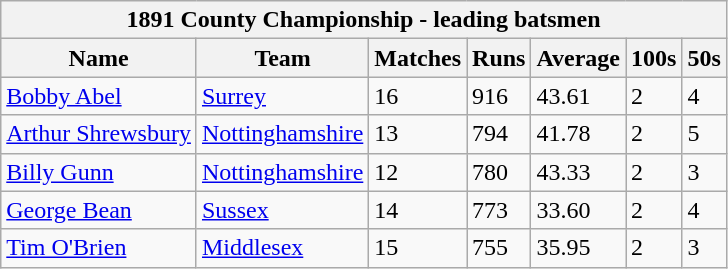<table class="wikitable">
<tr>
<th bgcolor="#efefef" colspan="7">1891 County Championship - leading batsmen</th>
</tr>
<tr bgcolor="#efefef">
<th>Name</th>
<th>Team</th>
<th>Matches</th>
<th>Runs</th>
<th>Average</th>
<th>100s</th>
<th>50s</th>
</tr>
<tr>
<td><a href='#'>Bobby Abel</a></td>
<td><a href='#'>Surrey</a></td>
<td>16</td>
<td>916</td>
<td>43.61</td>
<td>2</td>
<td>4</td>
</tr>
<tr>
<td><a href='#'>Arthur Shrewsbury</a></td>
<td><a href='#'>Nottinghamshire</a></td>
<td>13</td>
<td>794</td>
<td>41.78</td>
<td>2</td>
<td>5</td>
</tr>
<tr>
<td><a href='#'>Billy Gunn</a></td>
<td><a href='#'>Nottinghamshire</a></td>
<td>12</td>
<td>780</td>
<td>43.33</td>
<td>2</td>
<td>3</td>
</tr>
<tr>
<td><a href='#'>George Bean</a></td>
<td><a href='#'>Sussex</a></td>
<td>14</td>
<td>773</td>
<td>33.60</td>
<td>2</td>
<td>4</td>
</tr>
<tr>
<td><a href='#'>Tim O'Brien</a></td>
<td><a href='#'>Middlesex</a></td>
<td>15</td>
<td>755</td>
<td>35.95</td>
<td>2</td>
<td>3</td>
</tr>
</table>
